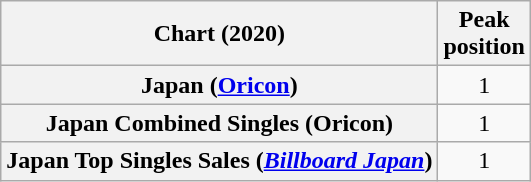<table class="wikitable plainrowheaders" style="text-align:center">
<tr>
<th scope="col">Chart (2020)</th>
<th scope="col">Peak<br>position</th>
</tr>
<tr>
<th scope="row">Japan (<a href='#'>Oricon</a>)</th>
<td>1</td>
</tr>
<tr>
<th scope="row">Japan Combined Singles (Oricon)</th>
<td>1</td>
</tr>
<tr>
<th scope="row">Japan Top Singles Sales (<em><a href='#'>Billboard Japan</a></em>)</th>
<td>1</td>
</tr>
</table>
